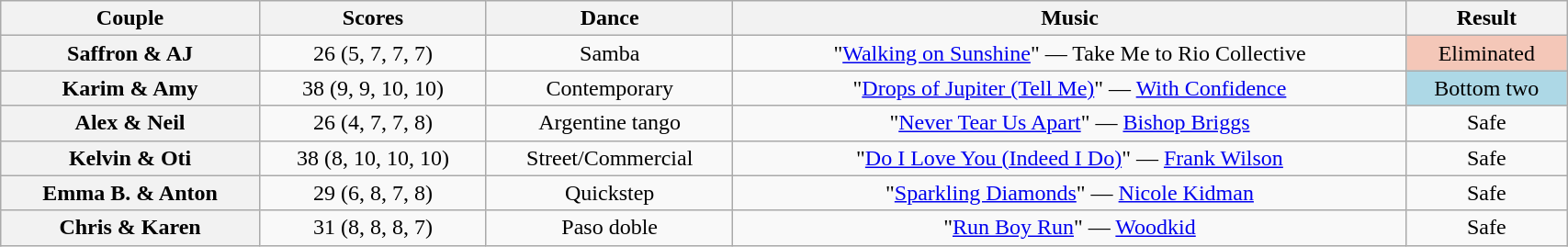<table class="wikitable sortable" style="text-align:center; width: 90%">
<tr>
<th scope="col">Couple</th>
<th scope="col">Scores</th>
<th scope="col" class="unsortable">Dance</th>
<th scope="col" class="unsortable">Music</th>
<th scope="col" class="unsortable">Result</th>
</tr>
<tr>
<th scope="row">Saffron & AJ</th>
<td>26 (5, 7, 7, 7)</td>
<td>Samba</td>
<td>"<a href='#'>Walking on Sunshine</a>" — Take Me to Rio Collective</td>
<td bgcolor="f4c7b8">Eliminated</td>
</tr>
<tr>
<th scope="row">Karim & Amy</th>
<td>38 (9, 9, 10, 10)</td>
<td>Contemporary</td>
<td>"<a href='#'>Drops of Jupiter (Tell Me)</a>" — <a href='#'>With Confidence</a></td>
<td bgcolor="lightblue">Bottom two</td>
</tr>
<tr>
<th scope="row">Alex & Neil</th>
<td>26 (4, 7, 7, 8)</td>
<td>Argentine tango</td>
<td>"<a href='#'>Never Tear Us Apart</a>" — <a href='#'>Bishop Briggs</a></td>
<td>Safe</td>
</tr>
<tr>
<th scope="row">Kelvin & Oti</th>
<td>38 (8, 10, 10, 10)</td>
<td>Street/Commercial</td>
<td>"<a href='#'>Do I Love You (Indeed I Do)</a>" — <a href='#'>Frank Wilson</a></td>
<td>Safe</td>
</tr>
<tr>
<th scope="row">Emma B. & Anton</th>
<td>29 (6, 8, 7, 8)</td>
<td>Quickstep</td>
<td>"<a href='#'>Sparkling Diamonds</a>" — <a href='#'>Nicole Kidman</a></td>
<td>Safe</td>
</tr>
<tr>
<th scope="row">Chris & Karen</th>
<td>31 (8, 8, 8, 7)</td>
<td>Paso doble</td>
<td>"<a href='#'>Run Boy Run</a>" — <a href='#'>Woodkid</a></td>
<td>Safe</td>
</tr>
</table>
